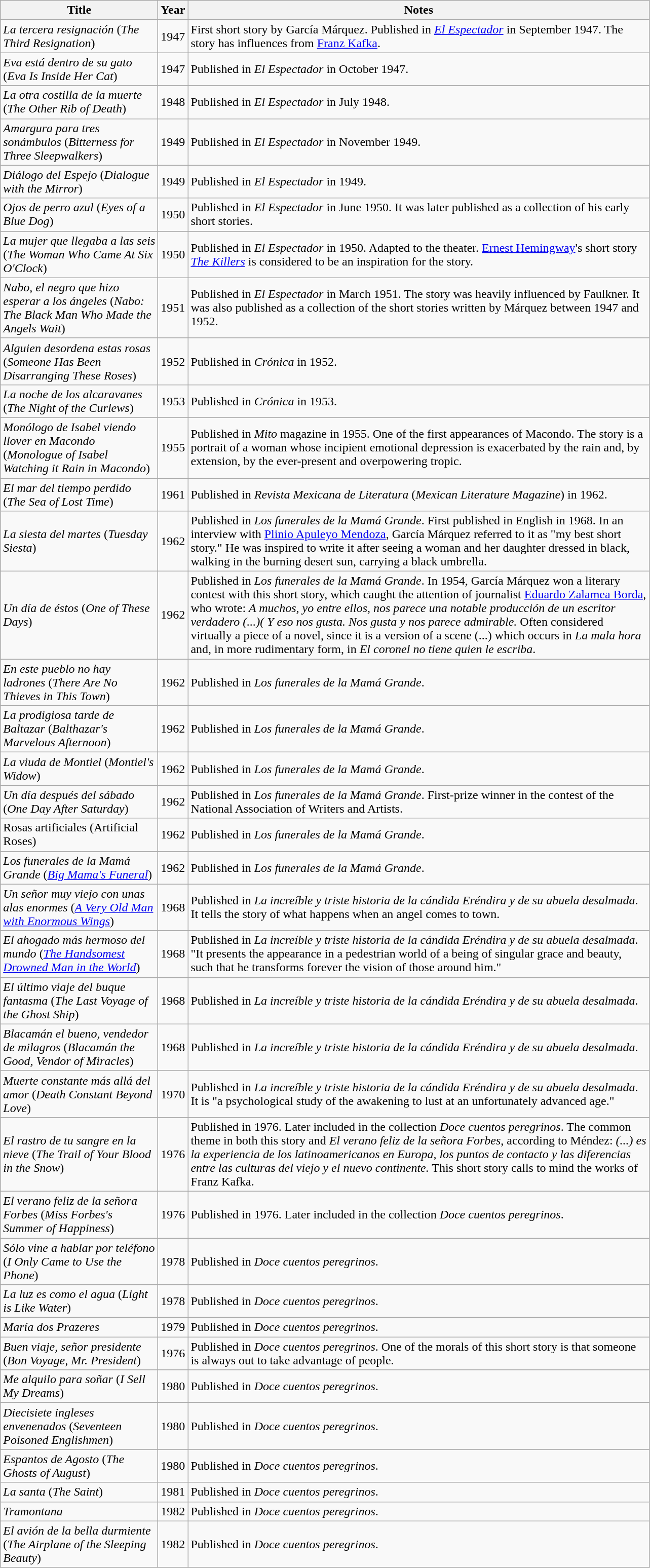<table class="wikitable sortable">
<tr>
<th scope="col" width="200">Title</th>
<th scope="col" width="30">Year</th>
<th scope="col" width="600">Notes</th>
</tr>
<tr>
<td><em>La tercera resignación</em> (<em>The Third Resignation</em>)</td>
<td>1947</td>
<td>First short story by García Márquez. Published in <em><a href='#'>El Espectador</a></em> in September 1947. The story has influences from <a href='#'>Franz Kafka</a>.</td>
</tr>
<tr>
<td><em>Eva está dentro de su gato</em> (<em>Eva Is Inside Her Cat</em>)</td>
<td>1947</td>
<td>Published in <em>El Espectador</em> in October 1947.</td>
</tr>
<tr>
<td><em>La otra costilla de la muerte</em> (<em>The Other Rib of Death</em>)</td>
<td>1948</td>
<td>Published in <em>El Espectador</em> in July 1948.</td>
</tr>
<tr>
<td><em>Amargura para tres sonámbulos</em> (<em>Bitterness for Three Sleepwalkers</em>)</td>
<td>1949</td>
<td>Published in <em>El Espectador</em> in November 1949.</td>
</tr>
<tr>
<td><em>Diálogo del Espejo</em> (<em>Dialogue with the Mirror</em>)</td>
<td>1949</td>
<td>Published in <em>El Espectador</em> in 1949.</td>
</tr>
<tr>
<td><em>Ojos de perro azul</em> (<em>Eyes of a Blue Dog</em>)</td>
<td>1950</td>
<td>Published in <em>El Espectador</em> in June 1950. It was later published as a collection of his early short stories.</td>
</tr>
<tr>
<td><em>La mujer que llegaba a las seis</em> (<em>The Woman Who Came At Six O'Clock</em>)</td>
<td>1950</td>
<td>Published in <em>El Espectador</em> in 1950. Adapted to the theater. <a href='#'>Ernest Hemingway</a>'s short story <em><a href='#'>The Killers</a></em> is considered to be an inspiration for the story.</td>
</tr>
<tr>
<td><em>Nabo, el negro que hizo esperar a los ángeles</em> (<em>Nabo: The Black Man Who Made the Angels Wait</em>)</td>
<td>1951</td>
<td>Published in <em>El Espectador</em> in March 1951. The story was heavily influenced by Faulkner. It was also published as a collection of the short stories written by Márquez between 1947 and 1952.</td>
</tr>
<tr>
<td><em>Alguien desordena estas rosas</em> (<em>Someone Has Been Disarranging These Roses</em>)</td>
<td>1952</td>
<td>Published in <em>Crónica</em> in 1952.</td>
</tr>
<tr>
<td><em>La noche de los alcaravanes</em> (<em>The Night of the Curlews</em>)</td>
<td>1953</td>
<td>Published in <em>Crónica</em> in 1953.</td>
</tr>
<tr>
<td><em>Monólogo de Isabel viendo llover en Macondo</em> (<em>Monologue of Isabel Watching it Rain in Macondo</em>)</td>
<td>1955</td>
<td>Published in <em>Mito</em> magazine in 1955. One of the first appearances of Macondo. The story is a portrait of a woman whose incipient emotional depression is exacerbated by the rain and, by extension, by the ever-present and overpowering tropic.</td>
</tr>
<tr>
<td><em>El mar del tiempo perdido</em> (<em>The Sea of Lost Time</em>)</td>
<td>1961</td>
<td>Published in <em>Revista Mexicana de Literatura</em> (<em>Mexican Literature Magazine</em>) in 1962.</td>
</tr>
<tr>
<td><em>La siesta del martes</em> (<em>Tuesday Siesta</em>)</td>
<td>1962</td>
<td>Published in <em>Los funerales de la Mamá Grande</em>. First published in English in 1968. In an interview with <a href='#'>Plinio Apuleyo Mendoza</a>, García Márquez referred to it as "my best short story." He was inspired to write it after seeing a woman and her daughter dressed in black, walking in the burning desert sun, carrying a black umbrella.</td>
</tr>
<tr>
<td><em>Un día de éstos</em> (<em>One of These Days</em>)</td>
<td>1962</td>
<td>Published in <em>Los funerales de la Mamá Grande</em>. In 1954, García Márquez won a literary contest with this short story, which caught the attention of journalist <a href='#'>Eduardo Zalamea Borda</a>, who wrote: <em>A muchos, yo entre ellos, nos parece una notable producción de un escritor verdadero (...)( Y eso nos gusta. Nos gusta y nos parece admirable.</em> Often considered virtually a piece of a novel, since it is a version of a scene (...) which occurs in <em>La mala hora</em> and, in more rudimentary form, in <em>El coronel no tiene quien le escriba</em>.</td>
</tr>
<tr>
<td><em>En este pueblo no hay ladrones</em> (<em>There Are No Thieves in This Town</em>)</td>
<td>1962</td>
<td>Published in <em>Los funerales de la Mamá Grande</em>.</td>
</tr>
<tr>
<td><em>La prodigiosa tarde de Baltazar</em> (<em>Balthazar's Marvelous Afternoon</em>)</td>
<td>1962</td>
<td>Published in <em>Los funerales de la Mamá Grande</em>.</td>
</tr>
<tr>
<td><em>La viuda de Montiel</em> (<em>Montiel's Widow</em>)</td>
<td>1962</td>
<td>Published in <em>Los funerales de la Mamá Grande</em>.</td>
</tr>
<tr>
<td><em>Un día después del sábado</em> (<em>One Day After Saturday</em>)</td>
<td>1962</td>
<td>Published in <em>Los funerales de la Mamá Grande</em>. First-prize winner in the contest of the National Association of Writers and Artists.</td>
</tr>
<tr>
<td>Rosas artificiales (Artificial Roses)</td>
<td>1962</td>
<td>Published in <em>Los funerales de la Mamá Grande</em>.</td>
</tr>
<tr>
<td><em>Los funerales de la Mamá Grande</em> (<em><a href='#'>Big Mama's Funeral</a></em>)</td>
<td>1962</td>
<td>Published in <em>Los funerales de la Mamá Grande</em>.</td>
</tr>
<tr>
<td><em>Un señor muy viejo con unas alas enormes</em> (<em><a href='#'>A Very Old Man with Enormous Wings</a></em>)</td>
<td>1968</td>
<td>Published in <em>La increíble y triste historia de la cándida Eréndira y de su abuela desalmada</em>. It tells the story of what happens when an angel comes to town.</td>
</tr>
<tr>
<td><em>El ahogado más hermoso del mundo</em> (<em><a href='#'>The Handsomest Drowned Man in the World</a></em>)</td>
<td>1968</td>
<td>Published in <em>La increíble y triste historia de la cándida Eréndira y de su abuela desalmada</em>. "It presents the appearance in a pedestrian world of a being of singular grace and beauty, such that he transforms forever the vision of those around him."</td>
</tr>
<tr>
<td><em>El último viaje del buque fantasma</em> (<em>The Last Voyage of the Ghost Ship</em>)</td>
<td>1968</td>
<td>Published in <em>La increíble y triste historia de la cándida Eréndira y de su abuela desalmada</em>.</td>
</tr>
<tr>
<td><em>Blacamán el bueno, vendedor de milagros</em> (<em>Blacamán the Good, Vendor of Miracles</em>)</td>
<td>1968</td>
<td>Published in <em>La increíble y triste historia de la cándida Eréndira y de su abuela desalmada</em>.</td>
</tr>
<tr>
<td><em>Muerte constante más allá del amor</em> (<em>Death Constant Beyond Love</em>)</td>
<td>1970</td>
<td>Published in <em>La increíble y triste historia de la cándida Eréndira y de su abuela desalmada</em>. It is "a psychological study of the awakening to lust at an unfortunately advanced age."</td>
</tr>
<tr>
<td><em>El rastro de tu sangre en la nieve</em> (<em>The Trail of Your Blood in the Snow</em>)</td>
<td>1976</td>
<td>Published in 1976. Later included in the collection <em>Doce cuentos peregrinos</em>. The common theme in both this story and <em>El verano feliz de la señora Forbes</em>, according to Méndez: <em>(...) es la experiencia de los latinoamericanos en Europa, los puntos de contacto y las diferencias entre las culturas del viejo y el nuevo continente.</em> This short story calls to mind the works of Franz Kafka.</td>
</tr>
<tr>
<td><em>El verano feliz de la señora Forbes</em> (<em>Miss Forbes's Summer of Happiness</em>)</td>
<td>1976</td>
<td>Published in 1976. Later included in the collection <em>Doce cuentos peregrinos</em>.</td>
</tr>
<tr>
<td><em>Sólo vine a hablar por teléfono</em> (<em>I Only Came to Use the Phone</em>)</td>
<td>1978</td>
<td>Published in <em>Doce cuentos peregrinos</em>.</td>
</tr>
<tr>
<td><em>La luz es como el agua</em> (<em>Light is Like Water</em>)</td>
<td>1978</td>
<td>Published in <em>Doce cuentos peregrinos</em>.</td>
</tr>
<tr>
<td><em>María dos Prazeres</em></td>
<td>1979</td>
<td>Published in <em>Doce cuentos peregrinos</em>.</td>
</tr>
<tr>
<td><em>Buen viaje, señor presidente</em> (<em>Bon Voyage, Mr. President</em>)</td>
<td>1976</td>
<td>Published in <em>Doce cuentos peregrinos</em>. One of the morals of this short story is that someone is always out to take advantage of people.</td>
</tr>
<tr>
<td><em>Me alquilo para soñar</em> (<em>I Sell My Dreams</em>)</td>
<td>1980</td>
<td>Published in <em>Doce cuentos peregrinos</em>.</td>
</tr>
<tr>
<td><em>Diecisiete ingleses envenenados</em> (<em>Seventeen Poisoned Englishmen</em>)</td>
<td>1980</td>
<td>Published in <em>Doce cuentos peregrinos</em>.</td>
</tr>
<tr>
<td><em>Espantos de Agosto</em> (<em>The Ghosts of August</em>)</td>
<td>1980</td>
<td>Published in <em>Doce cuentos peregrinos</em>.</td>
</tr>
<tr>
<td><em>La santa</em> (<em>The Saint</em>)</td>
<td>1981</td>
<td>Published in <em>Doce cuentos peregrinos</em>.</td>
</tr>
<tr>
<td><em>Tramontana</em></td>
<td>1982</td>
<td>Published in <em>Doce cuentos peregrinos</em>.</td>
</tr>
<tr>
<td><em>El avión de la bella durmiente</em> (<em>The Airplane of the Sleeping Beauty</em>)</td>
<td>1982</td>
<td>Published in <em>Doce cuentos peregrinos</em>.</td>
</tr>
</table>
